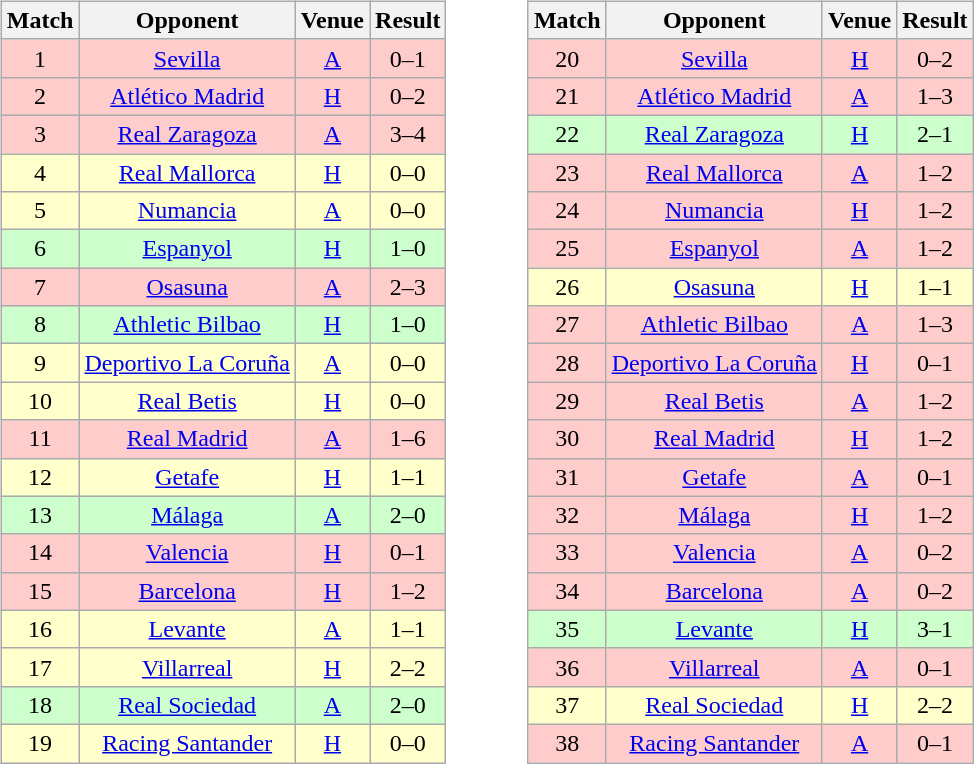<table>
<tr>
<td valign=top width=25%><br><table class="wikitable" style="font-size:100%; text-align:center">
<tr>
<th>Match</th>
<th>Opponent</th>
<th>Venue</th>
<th>Result</th>
</tr>
<tr bgcolor= FFCCCC>
<td>1</td>
<td><a href='#'>Sevilla</a></td>
<td><a href='#'>A</a></td>
<td>0–1</td>
</tr>
<tr bgcolor= FFCCCC>
<td>2</td>
<td><a href='#'>Atlético Madrid</a></td>
<td><a href='#'>H</a></td>
<td>0–2</td>
</tr>
<tr bgcolor= FFCCCC>
<td>3</td>
<td><a href='#'>Real Zaragoza</a></td>
<td><a href='#'>A</a></td>
<td>3–4</td>
</tr>
<tr bgcolor= FFFFCC>
<td>4</td>
<td><a href='#'>Real Mallorca</a></td>
<td><a href='#'>H</a></td>
<td>0–0</td>
</tr>
<tr bgcolor= FFFFCC>
<td>5</td>
<td><a href='#'>Numancia</a></td>
<td><a href='#'>A</a></td>
<td>0–0</td>
</tr>
<tr bgcolor= CCFFCC>
<td>6</td>
<td><a href='#'>Espanyol</a></td>
<td><a href='#'>H</a></td>
<td>1–0</td>
</tr>
<tr bgcolor= FFCCCC>
<td>7</td>
<td><a href='#'>Osasuna</a></td>
<td><a href='#'>A</a></td>
<td>2–3</td>
</tr>
<tr bgcolor= CCFFCC>
<td>8</td>
<td><a href='#'>Athletic Bilbao</a></td>
<td><a href='#'>H</a></td>
<td>1–0</td>
</tr>
<tr bgcolor= FFFFCC>
<td>9</td>
<td><a href='#'>Deportivo La Coruña</a></td>
<td><a href='#'>A</a></td>
<td>0–0</td>
</tr>
<tr bgcolor= FFFFCC>
<td>10</td>
<td><a href='#'>Real Betis</a></td>
<td><a href='#'>H</a></td>
<td>0–0</td>
</tr>
<tr bgcolor= FFCCCC>
<td>11</td>
<td><a href='#'>Real Madrid</a></td>
<td><a href='#'>A</a></td>
<td>1–6</td>
</tr>
<tr bgcolor= FFFFCC>
<td>12</td>
<td><a href='#'>Getafe</a></td>
<td><a href='#'>H</a></td>
<td>1–1</td>
</tr>
<tr bgcolor= CCFFCC>
<td>13</td>
<td><a href='#'>Málaga</a></td>
<td><a href='#'>A</a></td>
<td>2–0</td>
</tr>
<tr bgcolor= FFCCCC>
<td>14</td>
<td><a href='#'>Valencia</a></td>
<td><a href='#'>H</a></td>
<td>0–1</td>
</tr>
<tr bgcolor= FFCCCC>
<td>15</td>
<td><a href='#'>Barcelona</a></td>
<td><a href='#'>H</a></td>
<td>1–2</td>
</tr>
<tr bgcolor= FFFFCC>
<td>16</td>
<td><a href='#'>Levante</a></td>
<td><a href='#'>A</a></td>
<td>1–1</td>
</tr>
<tr bgcolor= FFFFCC>
<td>17</td>
<td><a href='#'>Villarreal</a></td>
<td><a href='#'>H</a></td>
<td>2–2</td>
</tr>
<tr bgcolor= CCFFCC>
<td>18</td>
<td><a href='#'>Real Sociedad</a></td>
<td><a href='#'>A</a></td>
<td>2–0</td>
</tr>
<tr bgcolor= FFFFCC>
<td>19</td>
<td><a href='#'>Racing Santander</a></td>
<td><a href='#'>H</a></td>
<td>0–0</td>
</tr>
</table>
</td>
<td valign="top" width=65%><br><table class="wikitable" style="font-size:100%; text-align:center">
<tr>
<th>Match</th>
<th>Opponent</th>
<th>Venue</th>
<th>Result</th>
</tr>
<tr bgcolor= FFCCCC>
<td>20</td>
<td><a href='#'>Sevilla</a></td>
<td><a href='#'>H</a></td>
<td>0–2</td>
</tr>
<tr bgcolor= FFCCCC>
<td>21</td>
<td><a href='#'>Atlético Madrid</a></td>
<td><a href='#'>A</a></td>
<td>1–3</td>
</tr>
<tr bgcolor= CCFFCC>
<td>22</td>
<td><a href='#'>Real Zaragoza</a></td>
<td><a href='#'>H</a></td>
<td>2–1</td>
</tr>
<tr bgcolor= FFCCCC>
<td>23</td>
<td><a href='#'>Real Mallorca</a></td>
<td><a href='#'>A</a></td>
<td>1–2</td>
</tr>
<tr bgcolor= FFCCCC>
<td>24</td>
<td><a href='#'>Numancia</a></td>
<td><a href='#'>H</a></td>
<td>1–2</td>
</tr>
<tr bgcolor= FFCCCC>
<td>25</td>
<td><a href='#'>Espanyol</a></td>
<td><a href='#'>A</a></td>
<td>1–2</td>
</tr>
<tr bgcolor= FFFFCC>
<td>26</td>
<td><a href='#'>Osasuna</a></td>
<td><a href='#'>H</a></td>
<td>1–1</td>
</tr>
<tr bgcolor= FFCCCC>
<td>27</td>
<td><a href='#'>Athletic Bilbao</a></td>
<td><a href='#'>A</a></td>
<td>1–3</td>
</tr>
<tr bgcolor= FFCCCC>
<td>28</td>
<td><a href='#'>Deportivo La Coruña</a></td>
<td><a href='#'>H</a></td>
<td>0–1</td>
</tr>
<tr bgcolor= FFCCCC>
<td>29</td>
<td><a href='#'>Real Betis</a></td>
<td><a href='#'>A</a></td>
<td>1–2</td>
</tr>
<tr bgcolor= FFCCCC>
<td>30</td>
<td><a href='#'>Real Madrid</a></td>
<td><a href='#'>H</a></td>
<td>1–2</td>
</tr>
<tr bgcolor= FFCCCC>
<td>31</td>
<td><a href='#'>Getafe</a></td>
<td><a href='#'>A</a></td>
<td>0–1</td>
</tr>
<tr bgcolor= FFCCCC>
<td>32</td>
<td><a href='#'>Málaga</a></td>
<td><a href='#'>H</a></td>
<td>1–2</td>
</tr>
<tr bgcolor= FFCCCC>
<td>33</td>
<td><a href='#'>Valencia</a></td>
<td><a href='#'>A</a></td>
<td>0–2</td>
</tr>
<tr bgcolor= FFCCCC>
<td>34</td>
<td><a href='#'>Barcelona</a></td>
<td><a href='#'>A</a></td>
<td>0–2</td>
</tr>
<tr bgcolor= CCFFCC>
<td>35</td>
<td><a href='#'>Levante</a></td>
<td><a href='#'>H</a></td>
<td>3–1</td>
</tr>
<tr bgcolor= FFCCCC>
<td>36</td>
<td><a href='#'>Villarreal</a></td>
<td><a href='#'>A</a></td>
<td>0–1</td>
</tr>
<tr bgcolor= FFFFCC>
<td>37</td>
<td><a href='#'>Real Sociedad</a></td>
<td><a href='#'>H</a></td>
<td>2–2</td>
</tr>
<tr bgcolor= FFCCCC>
<td>38</td>
<td><a href='#'>Racing Santander</a></td>
<td><a href='#'>A</a></td>
<td>0–1</td>
</tr>
</table>
</td>
</tr>
</table>
